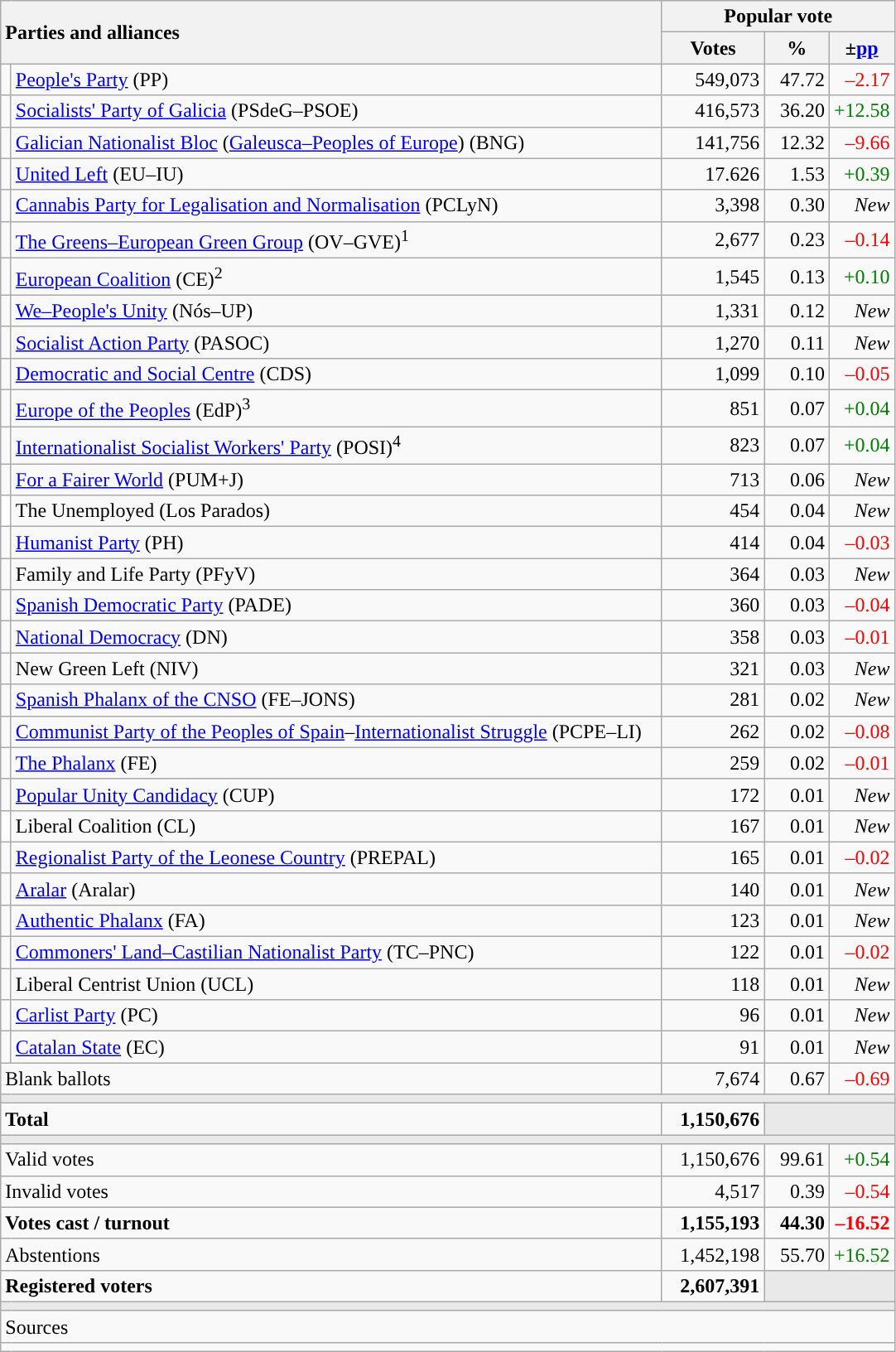<table class="wikitable" style="text-align:right">
<tr>
<th style="text-align:left;" rowspan="2" colspan="2" width="525">Parties and alliances</th>
<th colspan="3">Popular vote</th>
</tr>
<tr>
<th width="75">Votes</th>
<th width="45">%</th>
<th width="45">±<a href='#'>pp</a></th>
</tr>
<tr>
<td width="1" style="color:inherit;background:"></td>
<td align="left"><a href='#'>People's Party</a> (PP)</td>
<td>549,073</td>
<td>47.72</td>
<td style="color:red;">–2.17</td>
</tr>
<tr>
<td style="color:inherit;background:"></td>
<td align="left"><a href='#'>Socialists' Party of Galicia</a> (PSdeG–PSOE)</td>
<td>416,573</td>
<td>36.20</td>
<td style="color:green;">+12.58</td>
</tr>
<tr>
<td style="color:inherit;background:"></td>
<td align="left"><a href='#'>Galician Nationalist Bloc</a> (<a href='#'>Galeusca–Peoples of Europe</a>) (BNG)</td>
<td>141,756</td>
<td>12.32</td>
<td style="color:red;">–9.66</td>
</tr>
<tr>
<td style="color:inherit;background:"></td>
<td align="left"><a href='#'>United Left</a> (EU–IU)</td>
<td>17.626</td>
<td>1.53</td>
<td style="color:green;">+0.39</td>
</tr>
<tr>
<td style="color:inherit;background:"></td>
<td align="left"><a href='#'>Cannabis Party for Legalisation and Normalisation</a> (PCLyN)</td>
<td>3,398</td>
<td>0.30</td>
<td><em>New</em></td>
</tr>
<tr>
<td style="color:inherit;background:"></td>
<td align="left"><a href='#'>The Greens–European Green Group</a> (OV–GVE)<sup>1</sup></td>
<td>2,677</td>
<td>0.23</td>
<td style="color:red;">–0.14</td>
</tr>
<tr>
<td style="color:inherit;background:"></td>
<td align="left"><a href='#'>European Coalition</a> (CE)<sup>2</sup></td>
<td>1,545</td>
<td>0.13</td>
<td style="color:green;">+0.10</td>
</tr>
<tr>
<td style="color:inherit;background:"></td>
<td align="left"><a href='#'>We–People's Unity</a> (Nós–UP)</td>
<td>1,331</td>
<td>0.12</td>
<td><em>New</em></td>
</tr>
<tr>
<td style="color:inherit;background:"></td>
<td align="left"><a href='#'>Socialist Action Party</a> (PASOC)</td>
<td>1,270</td>
<td>0.11</td>
<td><em>New</em></td>
</tr>
<tr>
<td style="color:inherit;background:"></td>
<td align="left"><a href='#'>Democratic and Social Centre</a> (CDS)</td>
<td>1,099</td>
<td>0.10</td>
<td style="color:red;">–0.05</td>
</tr>
<tr>
<td style="color:inherit;background:"></td>
<td align="left"><a href='#'>Europe of the Peoples</a> (EdP)<sup>3</sup></td>
<td>851</td>
<td>0.07</td>
<td style="color:green;">+0.04</td>
</tr>
<tr>
<td style="color:inherit;background:"></td>
<td align="left"><a href='#'>Internationalist Socialist Workers' Party</a> (POSI)<sup>4</sup></td>
<td>823</td>
<td>0.07</td>
<td style="color:green;">+0.04</td>
</tr>
<tr>
<td style="color:inherit;background:"></td>
<td align="left"><a href='#'>For a Fairer World</a> (PUM+J)</td>
<td>713</td>
<td>0.06</td>
<td><em>New</em></td>
</tr>
<tr>
<td bgcolor="white"></td>
<td align="left">The Unemployed (Los Parados)</td>
<td>454</td>
<td>0.04</td>
<td><em>New</em></td>
</tr>
<tr>
<td style="color:inherit;background:"></td>
<td align="left"><a href='#'>Humanist Party</a> (PH)</td>
<td>414</td>
<td>0.04</td>
<td style="color:red;">–0.03</td>
</tr>
<tr>
<td style="color:inherit;background:"></td>
<td align="left">Family and Life Party (PFyV)</td>
<td>364</td>
<td>0.03</td>
<td><em>New</em></td>
</tr>
<tr>
<td style="color:inherit;background:"></td>
<td align="left"><a href='#'>Spanish Democratic Party</a> (PADE)</td>
<td>360</td>
<td>0.03</td>
<td style="color:red;">–0.04</td>
</tr>
<tr>
<td style="color:inherit;background:"></td>
<td align="left"><a href='#'>National Democracy</a> (DN)</td>
<td>358</td>
<td>0.03</td>
<td style="color:red;">–0.01</td>
</tr>
<tr>
<td style="color:inherit;background:"></td>
<td align="left">New Green Left (NIV)</td>
<td>321</td>
<td>0.03</td>
<td><em>New</em></td>
</tr>
<tr>
<td style="color:inherit;background:"></td>
<td align="left"><a href='#'>Spanish Phalanx of the CNSO</a> (FE–JONS)</td>
<td>281</td>
<td>0.02</td>
<td><em>New</em></td>
</tr>
<tr>
<td style="color:inherit;background:"></td>
<td align="left"><a href='#'>Communist Party of the Peoples of Spain</a>–<a href='#'>Internationalist Struggle</a> (PCPE–LI)</td>
<td>262</td>
<td>0.02</td>
<td style="color:red;">–0.08</td>
</tr>
<tr>
<td style="color:inherit;background:"></td>
<td align="left"><a href='#'>The Phalanx</a> (FE)</td>
<td>259</td>
<td>0.02</td>
<td style="color:red;">–0.01</td>
</tr>
<tr>
<td style="color:inherit;background:"></td>
<td align="left"><a href='#'>Popular Unity Candidacy</a> (CUP)</td>
<td>172</td>
<td>0.01</td>
<td><em>New</em></td>
</tr>
<tr>
<td bgcolor="white"></td>
<td align="left">Liberal Coalition (CL)</td>
<td>167</td>
<td>0.01</td>
<td><em>New</em></td>
</tr>
<tr>
<td style="color:inherit;background:"></td>
<td align="left"><a href='#'>Regionalist Party of the Leonese Country</a> (PREPAL)</td>
<td>165</td>
<td>0.01</td>
<td style="color:red;">–0.02</td>
</tr>
<tr>
<td style="color:inherit;background:"></td>
<td align="left"><a href='#'>Aralar</a> (Aralar)</td>
<td>140</td>
<td>0.01</td>
<td><em>New</em></td>
</tr>
<tr>
<td style="color:inherit;background:"></td>
<td align="left"><a href='#'>Authentic Phalanx</a> (FA)</td>
<td>123</td>
<td>0.01</td>
<td><em>New</em></td>
</tr>
<tr>
<td style="color:inherit;background:"></td>
<td align="left"><a href='#'>Commoners' Land–Castilian Nationalist Party</a> (TC–PNC)</td>
<td>122</td>
<td>0.01</td>
<td style="color:red;">–0.02</td>
</tr>
<tr>
<td style="color:inherit;background:"></td>
<td align="left">Liberal Centrist Union (UCL)</td>
<td>118</td>
<td>0.01</td>
<td><em>New</em></td>
</tr>
<tr>
<td style="color:inherit;background:"></td>
<td align="left"><a href='#'>Carlist Party</a> (PC)</td>
<td>96</td>
<td>0.01</td>
<td><em>New</em></td>
</tr>
<tr>
<td style="color:inherit;background:"></td>
<td align="left"><a href='#'>Catalan State</a> (EC)</td>
<td>91</td>
<td>0.01</td>
<td><em>New</em></td>
</tr>
<tr>
<td align="left" colspan="2">Blank ballots</td>
<td>7,674</td>
<td>0.67</td>
<td style="color:red;">–0.69</td>
</tr>
<tr>
<td colspan="5" bgcolor="#E9E9E9"></td>
</tr>
<tr style="font-weight:bold;">
<td align="left" colspan="2">Total</td>
<td>1,150,676</td>
<td bgcolor="#E9E9E9" colspan="2"></td>
</tr>
<tr>
<td colspan="5" bgcolor="#E9E9E9"></td>
</tr>
<tr>
<td align="left" colspan="2">Valid votes</td>
<td>1,150,676</td>
<td>99.61</td>
<td style="color:green;">+0.54</td>
</tr>
<tr>
<td align="left" colspan="2">Invalid votes</td>
<td>4,517</td>
<td>0.39</td>
<td style="color:red;">–0.54</td>
</tr>
<tr style="font-weight:bold;">
<td align="left" colspan="2">Votes cast / turnout</td>
<td>1,155,193</td>
<td>44.30</td>
<td style="color:red;">–16.52</td>
</tr>
<tr>
<td align="left" colspan="2">Abstentions</td>
<td>1,452,198</td>
<td>55.70</td>
<td style="color:green;">+16.52</td>
</tr>
<tr style="font-weight:bold;">
<td align="left" colspan="2">Registered voters</td>
<td>2,607,391</td>
<td bgcolor="#E9E9E9" colspan="2"></td>
</tr>
<tr>
<td colspan="5" bgcolor="#E9E9E9"></td>
</tr>
<tr>
<td align="left" colspan="5">Sources</td>
</tr>
<tr>
<td colspan="5" style="text-align:left; max-width:680px;"></td>
</tr>
</table>
